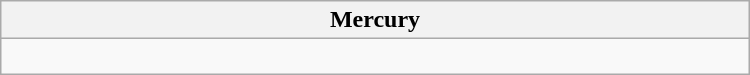<table class="wikitable" style="margin:0.5em auto; width:500px;">
<tr>
<th>Mercury</th>
</tr>
<tr>
<td style="font-size:88%"><br></td>
</tr>
</table>
